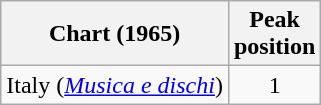<table class="wikitable sortable">
<tr>
<th align="left">Chart (1965)</th>
<th align="left">Peak<br>position</th>
</tr>
<tr>
<td align="left">Italy (<em><a href='#'>Musica e dischi</a></em>)</td>
<td align="center">1</td>
</tr>
</table>
